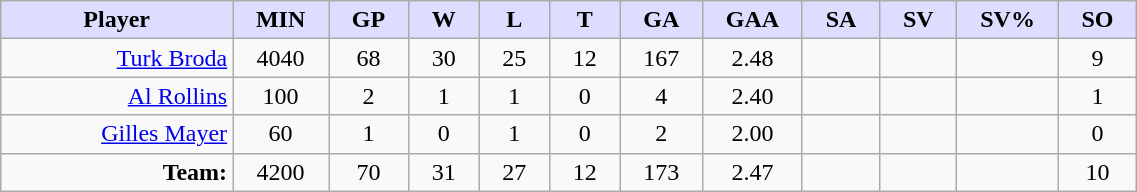<table style="width:60%;" class="wikitable sortable">
<tr>
<th style="background:#ddf; width:10%;">Player</th>
<th style="width:3%; background:#ddf;">MIN</th>
<th style="width:3%; background:#ddf;">GP</th>
<th style="width:3%; background:#ddf;">W</th>
<th style="width:3%; background:#ddf;">L</th>
<th style="width:3%; background:#ddf;">T</th>
<th style="width:3%; background:#ddf;">GA</th>
<th style="width:3%; background:#ddf;">GAA</th>
<th style="width:3%; background:#ddf;">SA</th>
<th style="width:3%; background:#ddf;">SV</th>
<th style="width:3%; background:#ddf;">SV%</th>
<th style="width:3%; background:#ddf;">SO</th>
</tr>
<tr style="text-align:center;">
<td style="text-align:right;"><a href='#'>Turk Broda</a></td>
<td>4040</td>
<td>68</td>
<td>30</td>
<td>25</td>
<td>12</td>
<td>167</td>
<td>2.48</td>
<td></td>
<td></td>
<td></td>
<td>9</td>
</tr>
<tr style="text-align:center;">
<td style="text-align:right;"><a href='#'>Al Rollins</a></td>
<td>100</td>
<td>2</td>
<td>1</td>
<td>1</td>
<td>0</td>
<td>4</td>
<td>2.40</td>
<td></td>
<td></td>
<td></td>
<td>1</td>
</tr>
<tr style="text-align:center;">
<td style="text-align:right;"><a href='#'>Gilles Mayer</a></td>
<td>60</td>
<td>1</td>
<td>0</td>
<td>1</td>
<td>0</td>
<td>2</td>
<td>2.00</td>
<td></td>
<td></td>
<td></td>
<td>0</td>
</tr>
<tr style="text-align:center;">
<td style="text-align:right;"><strong>Team:</strong></td>
<td>4200</td>
<td>70</td>
<td>31</td>
<td>27</td>
<td>12</td>
<td>173</td>
<td>2.47</td>
<td></td>
<td></td>
<td></td>
<td>10</td>
</tr>
</table>
